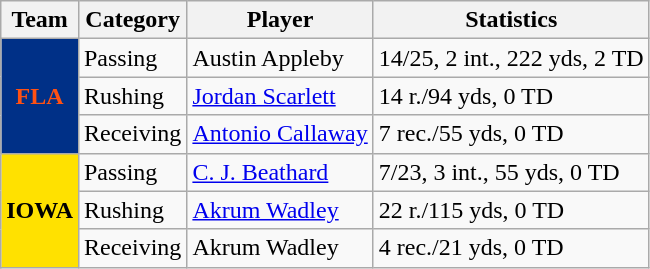<table class="wikitable">
<tr>
<th>Team</th>
<th>Category</th>
<th>Player</th>
<th>Statistics</th>
</tr>
<tr>
<td rowspan=3 style="background:#003087; color:#ff5113; text-align:center;"><strong>FLA</strong></td>
<td>Passing</td>
<td>Austin Appleby</td>
<td>14/25, 2 int., 222 yds, 2 TD</td>
</tr>
<tr>
<td>Rushing</td>
<td><a href='#'>Jordan Scarlett</a></td>
<td>14 r./94 yds, 0 TD</td>
</tr>
<tr>
<td>Receiving</td>
<td><a href='#'>Antonio Callaway</a></td>
<td>7 rec./55 yds, 0 TD</td>
</tr>
<tr>
<td rowspan=3 style="background:#ffe100; color:#000000; text-align:center;"><strong>IOWA</strong></td>
<td>Passing</td>
<td><a href='#'>C. J. Beathard</a></td>
<td>7/23, 3 int., 55 yds, 0 TD</td>
</tr>
<tr>
<td>Rushing</td>
<td><a href='#'>Akrum Wadley</a></td>
<td>22 r./115 yds, 0 TD</td>
</tr>
<tr>
<td>Receiving</td>
<td>Akrum Wadley</td>
<td>4 rec./21 yds, 0 TD</td>
</tr>
</table>
